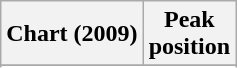<table class="wikitable sortable">
<tr>
<th>Chart (2009)</th>
<th>Peak<br>position</th>
</tr>
<tr>
</tr>
<tr>
</tr>
</table>
